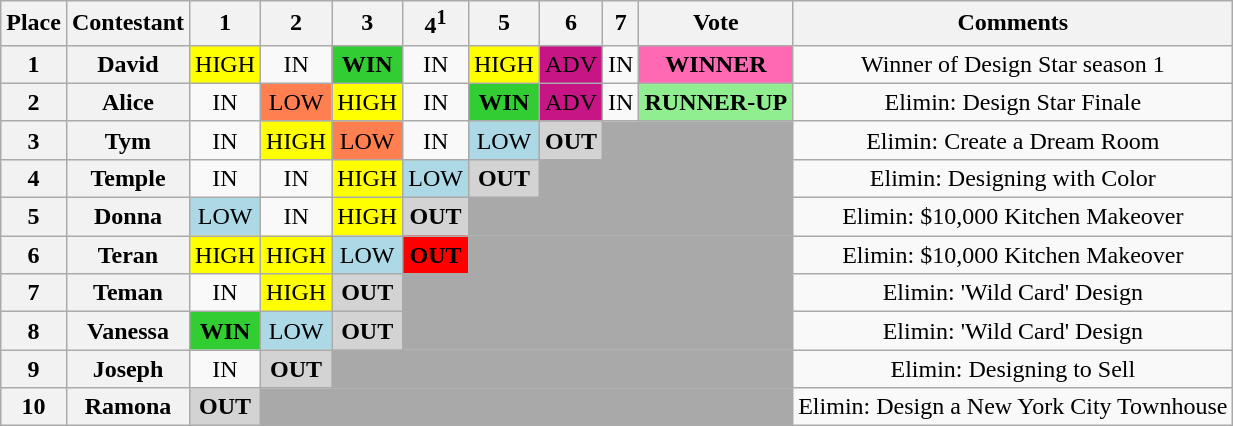<table class="wikitable" style="text-align:center">
<tr>
<th>Place</th>
<th>Contestant</th>
<th>1</th>
<th>2</th>
<th>3</th>
<th>4<sup>1</sup></th>
<th>5</th>
<th>6</th>
<th>7</th>
<th>Vote</th>
<th>Comments</th>
</tr>
<tr>
<th>1</th>
<th>David</th>
<td style="background:yellow;">HIGH</td>
<td>IN</td>
<td style="background:limegreen;"><strong>WIN</strong></td>
<td>IN</td>
<td style="background:yellow;">HIGH</td>
<td style="background:mediumvioletred;">ADV</td>
<td>IN</td>
<td style="background:hotpink;"><strong>WINNER</strong></td>
<td>Winner of Design Star season 1</td>
</tr>
<tr>
<th>2</th>
<th>Alice</th>
<td>IN</td>
<td style="background:coral;">LOW</td>
<td style="background:yellow;">HIGH</td>
<td>IN</td>
<td style="background:limegreen;"><strong>WIN</strong></td>
<td style="background:mediumvioletred;">ADV</td>
<td>IN</td>
<td style="background:lightgreen;"><strong>RUNNER-UP</strong></td>
<td>Elimin: Design Star Finale</td>
</tr>
<tr>
<th>3</th>
<th>Tym</th>
<td>IN</td>
<td style="background:yellow;">HIGH</td>
<td style="background:coral;">LOW</td>
<td>IN</td>
<td style="background:lightblue;">LOW</td>
<td style="background:lightgrey;"><strong>OUT</strong></td>
<td colspan=2 style="background:darkgray;"></td>
<td>Elimin: Create a Dream Room</td>
</tr>
<tr>
<th>4</th>
<th>Temple</th>
<td>IN</td>
<td>IN</td>
<td style="background:yellow;">HIGH</td>
<td style="background:lightblue;">LOW</td>
<td style="background:lightgrey;"><strong>OUT</strong></td>
<td colspan=3 style="background:darkgray;"></td>
<td>Elimin: Designing with Color</td>
</tr>
<tr>
<th>5</th>
<th>Donna</th>
<td style="background:lightblue;">LOW</td>
<td>IN</td>
<td style="background:yellow;">HIGH</td>
<td style="background:lightgrey;"><strong>OUT</strong></td>
<td colspan=4 style="background:darkgray;"></td>
<td>Elimin: $10,000 Kitchen Makeover</td>
</tr>
<tr>
<th>6</th>
<th>Teran</th>
<td style="background:yellow;">HIGH</td>
<td style="background:yellow;">HIGH</td>
<td style="background:lightblue;">LOW</td>
<td style="background:red;"><strong>OUT</strong></td>
<td colspan=4 style="background:darkgray;"></td>
<td>Elimin: $10,000 Kitchen Makeover</td>
</tr>
<tr>
<th>7</th>
<th>Teman</th>
<td>IN</td>
<td style="background:yellow;">HIGH</td>
<td style="background:lightgrey;"><strong>OUT</strong></td>
<td colspan=5 style="background:darkgray;"></td>
<td>Elimin: 'Wild Card' Design</td>
</tr>
<tr>
<th>8</th>
<th>Vanessa</th>
<td style="background:limegreen;"><strong>WIN</strong></td>
<td style="background:lightblue;">LOW</td>
<td style="background:lightgrey;"><strong>OUT</strong></td>
<td colspan=5 style="background:darkgray;"></td>
<td>Elimin: 'Wild Card' Design</td>
</tr>
<tr>
<th>9</th>
<th>Joseph</th>
<td>IN</td>
<td style="background:lightgrey;"><strong>OUT</strong></td>
<td colspan=6 style="background:darkgray;"></td>
<td>Elimin: Designing to Sell</td>
</tr>
<tr>
<th>10</th>
<th>Ramona</th>
<td style="background:lightgrey;"><strong>OUT</strong></td>
<td colspan=7 style="background:darkgray;"></td>
<td>Elimin: Design a New York City Townhouse</td>
</tr>
</table>
